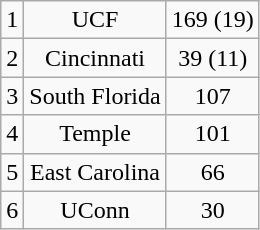<table class="wikitable" style="display: inline-table;">
<tr align="center">
<td>1</td>
<td>UCF</td>
<td>169 (19)</td>
</tr>
<tr align="center">
<td>2</td>
<td>Cincinnati</td>
<td>39 (11)</td>
</tr>
<tr align="center">
<td>3</td>
<td>South Florida</td>
<td>107</td>
</tr>
<tr align="center">
<td>4</td>
<td>Temple</td>
<td>101</td>
</tr>
<tr align="center">
<td>5</td>
<td>East Carolina</td>
<td>66</td>
</tr>
<tr align="center">
<td>6</td>
<td>UConn</td>
<td>30</td>
</tr>
</table>
